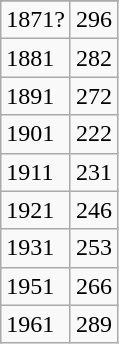<table class="wikitable">
<tr>
</tr>
<tr>
<td>1871?</td>
<td>296</td>
</tr>
<tr>
<td>1881</td>
<td>282</td>
</tr>
<tr>
<td>1891</td>
<td>272</td>
</tr>
<tr>
<td>1901</td>
<td>222</td>
</tr>
<tr>
<td>1911</td>
<td>231</td>
</tr>
<tr>
<td>1921</td>
<td>246</td>
</tr>
<tr>
<td>1931</td>
<td>253</td>
</tr>
<tr>
<td>1951</td>
<td>266</td>
</tr>
<tr>
<td>1961</td>
<td>289</td>
</tr>
</table>
